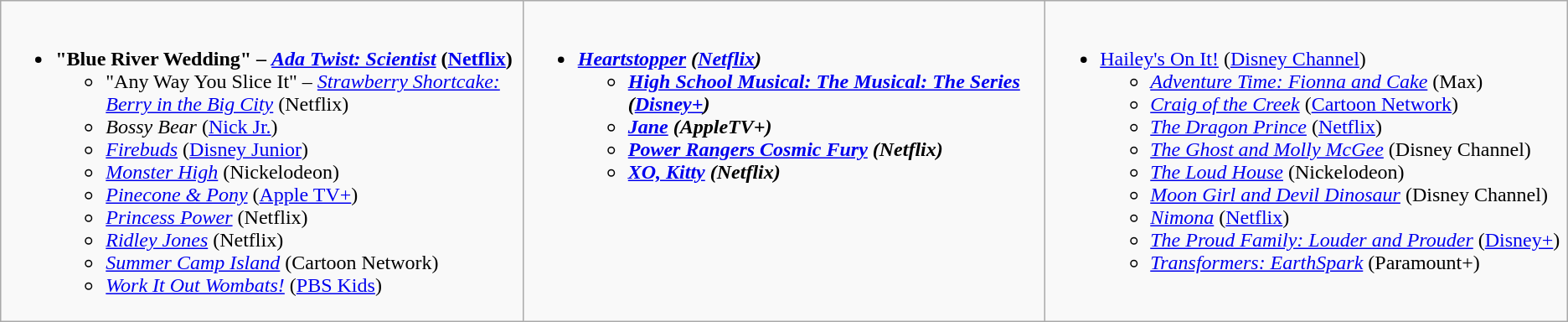<table class="wikitable">
<tr>
<td style="vertical-align:top; width:30%;"><br><ul><li><strong>"Blue River Wedding" – <a href='#'><em>Ada Twist: Scientist</em></a> (<a href='#'>Netflix</a>)</strong><ul><li>"Any Way You Slice It" – <em><a href='#'>Strawberry Shortcake: Berry in the Big City</a></em> (Netflix)</li><li><em>Bossy Bear</em> (<a href='#'>Nick Jr.</a>)</li><li><em><a href='#'>Firebuds</a></em> (<a href='#'>Disney Junior</a>)</li><li><a href='#'><em>Monster High</em></a> (Nickelodeon)</li><li><em><a href='#'>Pinecone & Pony</a></em> (<a href='#'>Apple TV+</a>)</li><li><em><a href='#'>Princess Power</a></em> (Netflix)</li><li><em><a href='#'>Ridley Jones</a></em> (Netflix)</li><li><em><a href='#'>Summer Camp Island</a></em> (Cartoon Network)</li><li><em><a href='#'>Work It Out Wombats!</a></em> (<a href='#'>PBS Kids</a>)</li></ul></li></ul></td>
<td style="vertical-align:top; width:30%;"><br><ul><li><strong><em><a href='#'>Heartstopper</a><em> (<a href='#'>Netflix</a>)<strong><ul><li></em><a href='#'>High School Musical: The Musical: The Series</a><em> (<a href='#'>Disney+</a>)</li><li></em><a href='#'>Jane</a><em> (AppleTV+)</li><li><a href='#'>Power Rangers Cosmic Fury</a> (Netflix)</li><li><a href='#'>XO, Kitty</a> (Netflix)</li></ul></li></ul></td>
<td style="vertical-align:top; width:30%;"><br><ul><li></em></strong><a href='#'>Hailey's On It!</a></em> (<a href='#'>Disney Channel</a>)</strong><ul><li><em><a href='#'>Adventure Time: Fionna and Cake</a></em> (Max)</li><li><em><a href='#'>Craig of the Creek</a></em> (<a href='#'>Cartoon Network</a>)</li><li><em><a href='#'>The Dragon Prince</a></em> (<a href='#'>Netflix</a>)</li><li><em><a href='#'>The Ghost and Molly McGee</a></em> (Disney Channel)</li><li><em><a href='#'>The Loud House</a></em> (Nickelodeon)</li><li><em><a href='#'>Moon Girl and Devil Dinosaur</a></em> (Disney Channel)</li><li><a href='#'><em>Nimona</em></a> (<a href='#'>Netflix</a>)</li><li><em><a href='#'>The Proud Family: Louder and Prouder</a></em> (<a href='#'>Disney+</a>)</li><li><em><a href='#'>Transformers: EarthSpark</a></em> (Paramount+)</li></ul></li></ul></td>
</tr>
</table>
